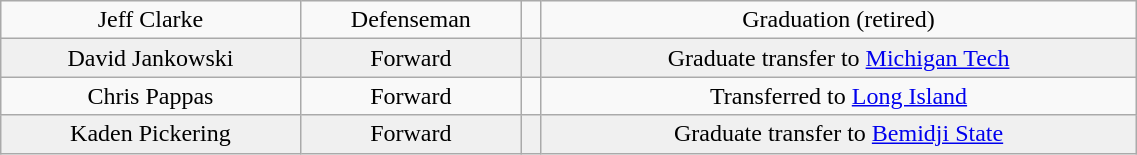<table class="wikitable" width="60%">
<tr align="center" bgcolor="">
<td>Jeff Clarke</td>
<td>Defenseman</td>
<td></td>
<td>Graduation (retired)</td>
</tr>
<tr align="center" bgcolor="f0f0f0">
<td>David Jankowski</td>
<td>Forward</td>
<td></td>
<td>Graduate transfer to <a href='#'>Michigan Tech</a></td>
</tr>
<tr align="center" bgcolor="">
<td>Chris Pappas</td>
<td>Forward</td>
<td></td>
<td>Transferred to <a href='#'>Long Island</a></td>
</tr>
<tr align="center" bgcolor="f0f0f0">
<td>Kaden Pickering</td>
<td>Forward</td>
<td></td>
<td>Graduate transfer to <a href='#'>Bemidji State</a></td>
</tr>
</table>
